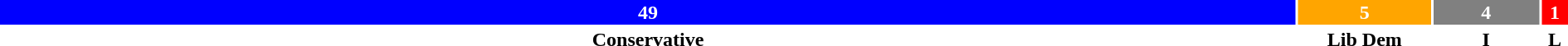<table style="width:100%; text-align:center;">
<tr style="color:white;">
<td style="background:blue; width:83.05%;"><strong>49</strong></td>
<td style="background:orange; width:8.47%;"><strong>5</strong></td>
<td style="background:grey; width:6.78%;"><strong>4</strong></td>
<td style="background:red; width:1.70%;"><strong>1</strong></td>
</tr>
<tr>
<td><span><strong>Conservative</strong></span></td>
<td><span><strong>Lib Dem</strong></span></td>
<td><span><strong>I</strong></span></td>
<td><span><strong>L</strong></span></td>
</tr>
</table>
